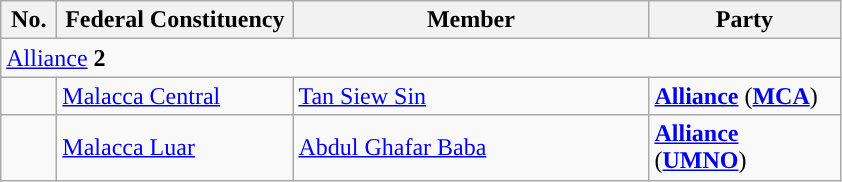<table class="wikitable sortable">
<tr>
<th style="width:30px;">No.</th>
<th style="width:150px;">Federal Constituency</th>
<th style="width:230px;">Member</th>
<th style="width:120px;">Party</th>
</tr>
<tr>
<td colspan="4"><a href='#'>Alliance</a> <strong>2</strong></td>
</tr>
<tr>
<td></td>
<td><a href='#'>Malacca Central</a></td>
<td><a href='#'>Tan Siew Sin</a></td>
<td><strong><a href='#'>Alliance</a></strong> (<strong><a href='#'>MCA</a></strong>)</td>
</tr>
<tr>
<td></td>
<td><a href='#'>Malacca Luar</a></td>
<td><a href='#'>Abdul Ghafar Baba</a></td>
<td><strong><a href='#'>Alliance</a></strong> (<strong><a href='#'>UMNO</a></strong>)</td>
</tr>
</table>
